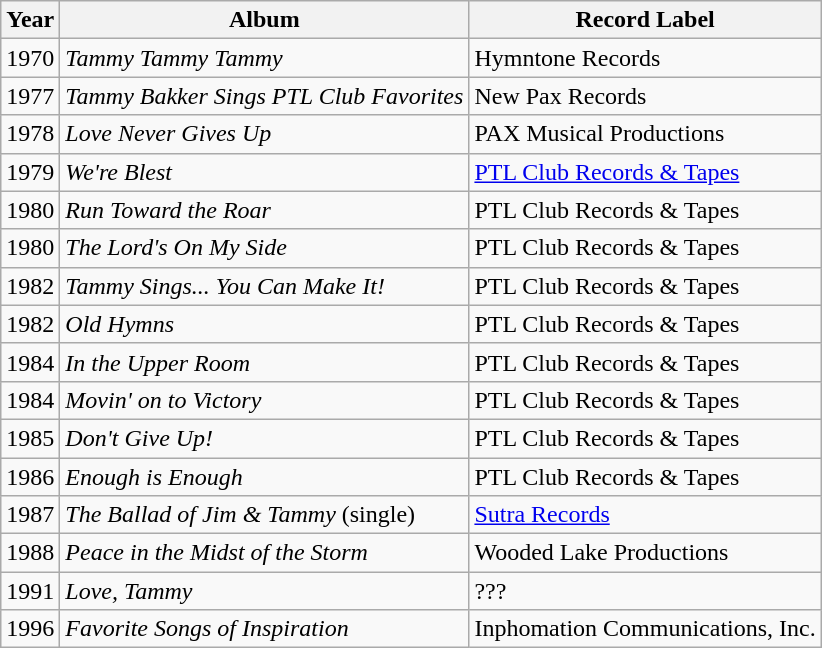<table class="wikitable">
<tr>
<th>Year</th>
<th>Album</th>
<th>Record Label</th>
</tr>
<tr>
<td>1970</td>
<td><em>Tammy Tammy Tammy</em></td>
<td>Hymntone Records</td>
</tr>
<tr>
<td>1977</td>
<td><em>Tammy Bakker Sings PTL Club Favorites</em></td>
<td>New Pax Records</td>
</tr>
<tr>
<td>1978</td>
<td><em>Love Never Gives Up</em></td>
<td>PAX Musical Productions</td>
</tr>
<tr>
<td>1979</td>
<td><em>We're Blest</em></td>
<td><a href='#'>PTL Club Records & Tapes</a></td>
</tr>
<tr>
<td>1980</td>
<td><em>Run Toward the Roar</em></td>
<td>PTL Club Records & Tapes</td>
</tr>
<tr>
<td>1980</td>
<td><em>The Lord's On My Side</em></td>
<td>PTL Club Records & Tapes</td>
</tr>
<tr>
<td>1982</td>
<td><em>Tammy Sings... You Can Make It!</em></td>
<td>PTL Club Records & Tapes</td>
</tr>
<tr>
<td>1982</td>
<td><em>Old Hymns</em></td>
<td>PTL Club Records & Tapes</td>
</tr>
<tr>
<td>1984</td>
<td><em>In the Upper Room</em></td>
<td>PTL Club Records & Tapes</td>
</tr>
<tr>
<td>1984</td>
<td><em>Movin' on to Victory</em></td>
<td>PTL Club Records & Tapes</td>
</tr>
<tr>
<td>1985</td>
<td><em>Don't Give Up!</em></td>
<td>PTL Club Records & Tapes</td>
</tr>
<tr>
<td>1986</td>
<td><em>Enough is Enough</em></td>
<td>PTL Club Records & Tapes</td>
</tr>
<tr>
<td>1987</td>
<td><em>The Ballad of Jim & Tammy</em> (single)</td>
<td><a href='#'>Sutra Records</a></td>
</tr>
<tr>
<td>1988</td>
<td><em>Peace in the Midst of the Storm</em></td>
<td>Wooded Lake Productions</td>
</tr>
<tr>
<td>1991</td>
<td><em>Love, Tammy</em></td>
<td>???</td>
</tr>
<tr>
<td>1996</td>
<td><em>Favorite Songs of Inspiration</em></td>
<td>Inphomation Communications, Inc.</td>
</tr>
</table>
